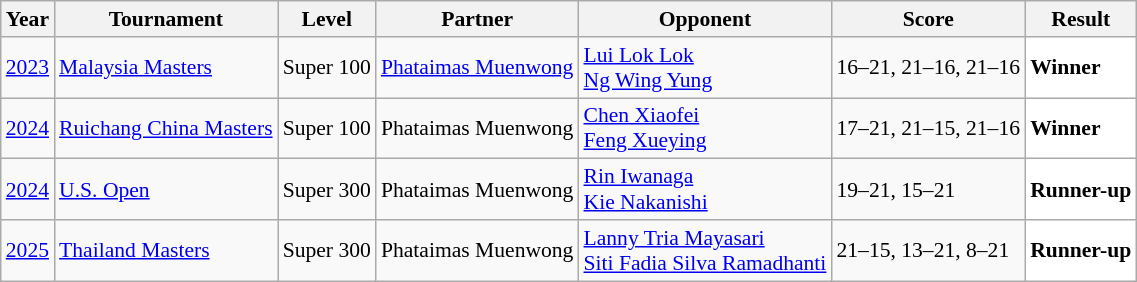<table class="sortable wikitable" style="font-size: 90%;">
<tr>
<th>Year</th>
<th>Tournament</th>
<th>Level</th>
<th>Partner</th>
<th>Opponent</th>
<th>Score</th>
<th>Result</th>
</tr>
<tr>
<td align="center"><a href='#'>2023</a></td>
<td align="left"><a href='#'>Malaysia Masters</a></td>
<td align="left">Super 100</td>
<td align="left"> <a href='#'>Phataimas Muenwong</a></td>
<td align="left"> <a href='#'>Lui Lok Lok</a><br> <a href='#'>Ng Wing Yung</a></td>
<td align="left">16–21, 21–16, 21–16</td>
<td style="text-align:left; background:white"> <strong>Winner</strong></td>
</tr>
<tr>
<td align="center"><a href='#'>2024</a></td>
<td align="left"><a href='#'>Ruichang China Masters</a></td>
<td align="left">Super 100</td>
<td align="left"> Phataimas Muenwong</td>
<td align="left"> <a href='#'>Chen Xiaofei</a><br> <a href='#'>Feng Xueying</a></td>
<td align="left">17–21, 21–15, 21–16</td>
<td style="text-align:left; background:white"> <strong>Winner</strong></td>
</tr>
<tr>
<td align="center"><a href='#'>2024</a></td>
<td align="left"><a href='#'>U.S. Open</a></td>
<td align="left">Super 300</td>
<td align="left"> Phataimas Muenwong</td>
<td align="left"> <a href='#'>Rin Iwanaga</a><br> <a href='#'>Kie Nakanishi</a></td>
<td align="left">19–21, 15–21</td>
<td style="text-align:left; background:white"><strong> Runner-up</strong></td>
</tr>
<tr>
<td align="center"><a href='#'>2025</a></td>
<td align="left"><a href='#'>Thailand Masters</a></td>
<td align="left">Super 300</td>
<td align="left"> Phataimas Muenwong</td>
<td align="left"> <a href='#'>Lanny Tria Mayasari</a><br> <a href='#'>Siti Fadia Silva Ramadhanti</a></td>
<td align="left">21–15, 13–21, 8–21</td>
<td style="text-align:left; background: white"><strong> Runner-up</strong></td>
</tr>
</table>
